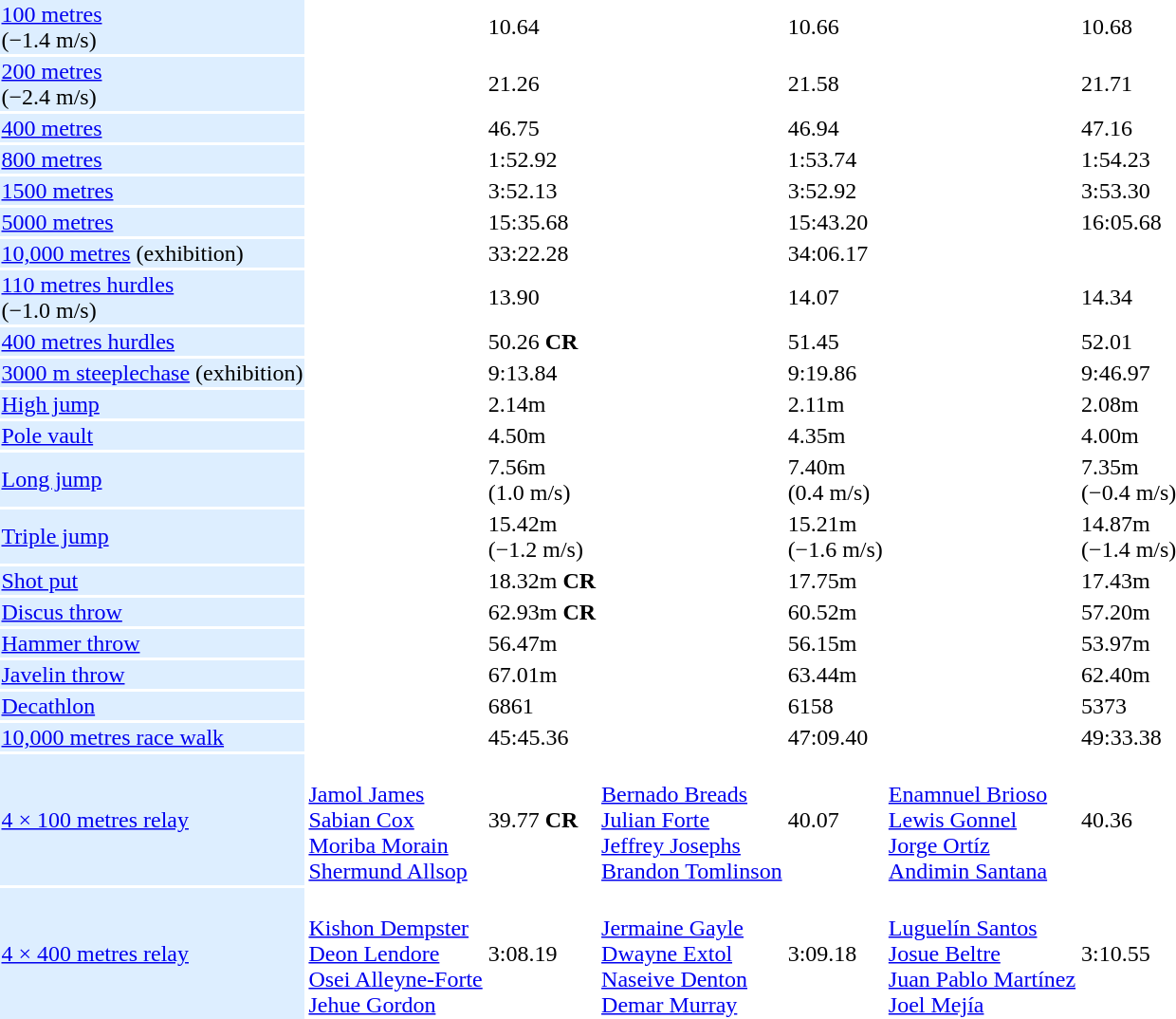<table>
<tr>
<td style="background:#def;"><a href='#'>100 metres</a> <br> (−1.4 m/s)</td>
<td></td>
<td>10.64</td>
<td></td>
<td>10.66</td>
<td></td>
<td>10.68</td>
</tr>
<tr>
<td style="background:#def;"><a href='#'>200 metres</a> <br> (−2.4 m/s)</td>
<td></td>
<td>21.26</td>
<td></td>
<td>21.58</td>
<td></td>
<td>21.71</td>
</tr>
<tr>
<td style="background:#def;"><a href='#'>400 metres</a></td>
<td></td>
<td>46.75</td>
<td></td>
<td>46.94</td>
<td></td>
<td>47.16</td>
</tr>
<tr>
<td style="background:#def;"><a href='#'>800 metres</a></td>
<td></td>
<td>1:52.92</td>
<td></td>
<td>1:53.74</td>
<td></td>
<td>1:54.23</td>
</tr>
<tr>
<td style="background:#def;"><a href='#'>1500 metres</a></td>
<td></td>
<td>3:52.13</td>
<td></td>
<td>3:52.92</td>
<td></td>
<td>3:53.30</td>
</tr>
<tr>
<td style="background:#def;"><a href='#'>5000 metres</a></td>
<td></td>
<td>15:35.68</td>
<td></td>
<td>15:43.20</td>
<td></td>
<td>16:05.68</td>
</tr>
<tr>
<td style="background:#def;"><a href='#'>10,000 metres</a> (exhibition)</td>
<td></td>
<td>33:22.28</td>
<td></td>
<td>34:06.17</td>
<td></td>
<td></td>
</tr>
<tr>
<td style="background:#def;"><a href='#'>110 metres hurdles</a> <br> (−1.0 m/s)</td>
<td></td>
<td>13.90</td>
<td></td>
<td>14.07</td>
<td></td>
<td>14.34</td>
</tr>
<tr>
<td style="background:#def;"><a href='#'>400 metres hurdles</a></td>
<td></td>
<td>50.26 <strong>CR</strong></td>
<td></td>
<td>51.45</td>
<td></td>
<td>52.01</td>
</tr>
<tr>
<td style="background:#def;"><a href='#'>3000 m steeplechase</a> (exhibition)</td>
<td></td>
<td>9:13.84</td>
<td></td>
<td>9:19.86</td>
<td></td>
<td>9:46.97</td>
</tr>
<tr>
<td style="background:#def;"><a href='#'>High jump</a></td>
<td></td>
<td>2.14m</td>
<td></td>
<td>2.11m</td>
<td></td>
<td>2.08m</td>
</tr>
<tr>
<td style="background:#def;"><a href='#'>Pole vault</a></td>
<td></td>
<td>4.50m</td>
<td></td>
<td>4.35m</td>
<td></td>
<td>4.00m</td>
</tr>
<tr>
<td style="background:#def;"><a href='#'>Long jump</a></td>
<td></td>
<td>7.56m <br> (1.0 m/s)</td>
<td></td>
<td>7.40m <br> (0.4 m/s)</td>
<td></td>
<td>7.35m <br> (−0.4 m/s)</td>
</tr>
<tr>
<td style="background:#def;"><a href='#'>Triple jump</a></td>
<td></td>
<td>15.42m <br> (−1.2 m/s)</td>
<td></td>
<td>15.21m <br> (−1.6 m/s)</td>
<td></td>
<td>14.87m <br> (−1.4 m/s)</td>
</tr>
<tr>
<td style="background:#def;"><a href='#'>Shot put</a></td>
<td></td>
<td>18.32m <strong>CR</strong></td>
<td></td>
<td>17.75m</td>
<td></td>
<td>17.43m</td>
</tr>
<tr>
<td style="background:#def;"><a href='#'>Discus throw</a></td>
<td></td>
<td>62.93m <strong>CR</strong></td>
<td></td>
<td>60.52m</td>
<td></td>
<td>57.20m</td>
</tr>
<tr>
<td style="background:#def;"><a href='#'>Hammer throw</a></td>
<td></td>
<td>56.47m</td>
<td></td>
<td>56.15m</td>
<td></td>
<td>53.97m</td>
</tr>
<tr>
<td style="background:#def;"><a href='#'>Javelin throw</a></td>
<td></td>
<td>67.01m</td>
<td></td>
<td>63.44m</td>
<td></td>
<td>62.40m</td>
</tr>
<tr>
<td style="background:#def;"><a href='#'>Decathlon</a></td>
<td></td>
<td>6861</td>
<td></td>
<td>6158</td>
<td></td>
<td>5373</td>
</tr>
<tr>
<td style="background:#def;"><a href='#'>10,000 metres race walk</a></td>
<td></td>
<td>45:45.36</td>
<td></td>
<td>47:09.40</td>
<td></td>
<td>49:33.38</td>
</tr>
<tr>
<td style="background:#def;"><a href='#'>4 × 100 metres relay</a></td>
<td> <br><a href='#'>Jamol James</a>  <br><a href='#'>Sabian Cox</a>  <br><a href='#'>Moriba Morain</a>  <br><a href='#'>Shermund Allsop</a></td>
<td>39.77 <strong>CR</strong></td>
<td> <br><a href='#'>Bernado Breads</a>  <br><a href='#'>Julian Forte</a>  <br><a href='#'>Jeffrey Josephs</a>  <br><a href='#'>Brandon Tomlinson</a></td>
<td>40.07</td>
<td> <br><a href='#'>Enamnuel Brioso</a>  <br><a href='#'>Lewis Gonnel</a>  <br><a href='#'>Jorge Ortíz</a>  <br><a href='#'>Andimin Santana</a></td>
<td>40.36</td>
</tr>
<tr>
<td style="background:#def;"><a href='#'>4 × 400 metres relay</a></td>
<td> <br><a href='#'>Kishon Dempster</a>  <br><a href='#'>Deon Lendore</a>  <br><a href='#'>Osei Alleyne-Forte</a>  <br><a href='#'>Jehue Gordon</a></td>
<td>3:08.19</td>
<td> <br><a href='#'>Jermaine Gayle</a>  <br><a href='#'>Dwayne Extol</a>  <br><a href='#'>Naseive Denton</a>  <br><a href='#'>Demar Murray</a></td>
<td>3:09.18</td>
<td> <br><a href='#'>Luguelín Santos</a>  <br><a href='#'>Josue Beltre</a>  <br><a href='#'>Juan Pablo Martínez</a>  <br><a href='#'>Joel Mejía</a></td>
<td>3:10.55</td>
</tr>
</table>
